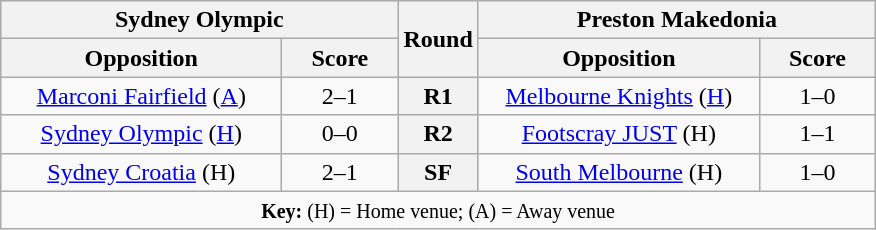<table class="wikitable plainrowheaders" style="text-align:center;margin:0">
<tr>
<th colspan="2">Sydney Olympic</th>
<th rowspan="2" style="width:25px">Round</th>
<th colspan="2">Preston Makedonia</th>
</tr>
<tr>
<th scope="col" style="width:180px">Opposition</th>
<th scope="col" style="width:70px">Score</th>
<th scope="col" style="width:180px">Opposition</th>
<th scope="col" style="width:70px">Score</th>
</tr>
<tr>
<td><a href='#'>Marconi Fairfield</a> (<a href='#'>A</a>)</td>
<td>2–1</td>
<th scope=row style="text-align:center">R1</th>
<td><a href='#'>Melbourne Knights</a> (<a href='#'>H</a>)</td>
<td>1–0</td>
</tr>
<tr>
<td><a href='#'>Sydney Olympic</a> (<a href='#'>H</a>)</td>
<td>0–0 <br></td>
<th scope=row style="text-align:center">R2</th>
<td><a href='#'>Footscray JUST</a> (H)</td>
<td>1–1 <br></td>
</tr>
<tr>
<td><a href='#'>Sydney Croatia</a> (H)</td>
<td>2–1 </td>
<th scope=row style="text-align:center">SF</th>
<td><a href='#'>South Melbourne</a> (H)</td>
<td>1–0</td>
</tr>
<tr>
<td colspan="5"><small><strong>Key:</strong> (H) = Home venue; (A) = Away venue</small></td>
</tr>
</table>
